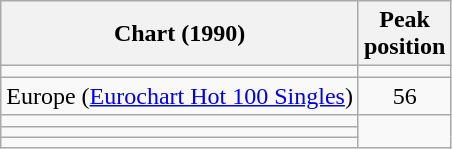<table class="wikitable sortable">
<tr>
<th>Chart (1990)</th>
<th>Peak<br>position</th>
</tr>
<tr>
<td></td>
</tr>
<tr>
<td align="left">Europe (<a href='#'>Eurochart Hot 100 Singles</a>)</td>
<td align="center">56</td>
</tr>
<tr>
<td></td>
</tr>
<tr>
<td></td>
</tr>
<tr>
<td></td>
</tr>
</table>
